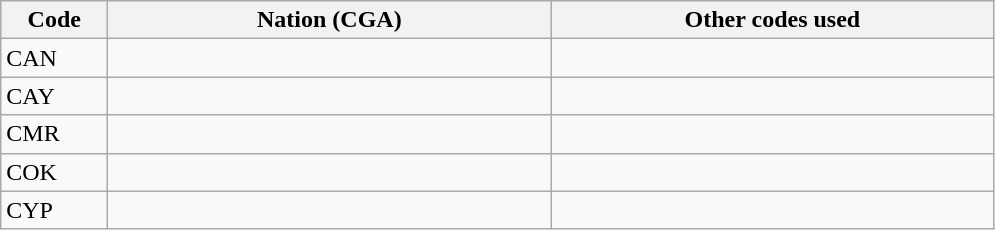<table class="wikitable">
<tr>
<th style="width:4em">Code</th>
<th style="width:18em">Nation (CGA)</th>
<th style="width:18em">Other codes used</th>
</tr>
<tr>
<td>CAN</td>
<td></td>
<td></td>
</tr>
<tr>
<td>CAY</td>
<td></td>
<td></td>
</tr>
<tr>
<td>CMR</td>
<td></td>
<td></td>
</tr>
<tr>
<td>COK</td>
<td></td>
<td></td>
</tr>
<tr>
<td>CYP</td>
<td></td>
<td></td>
</tr>
</table>
